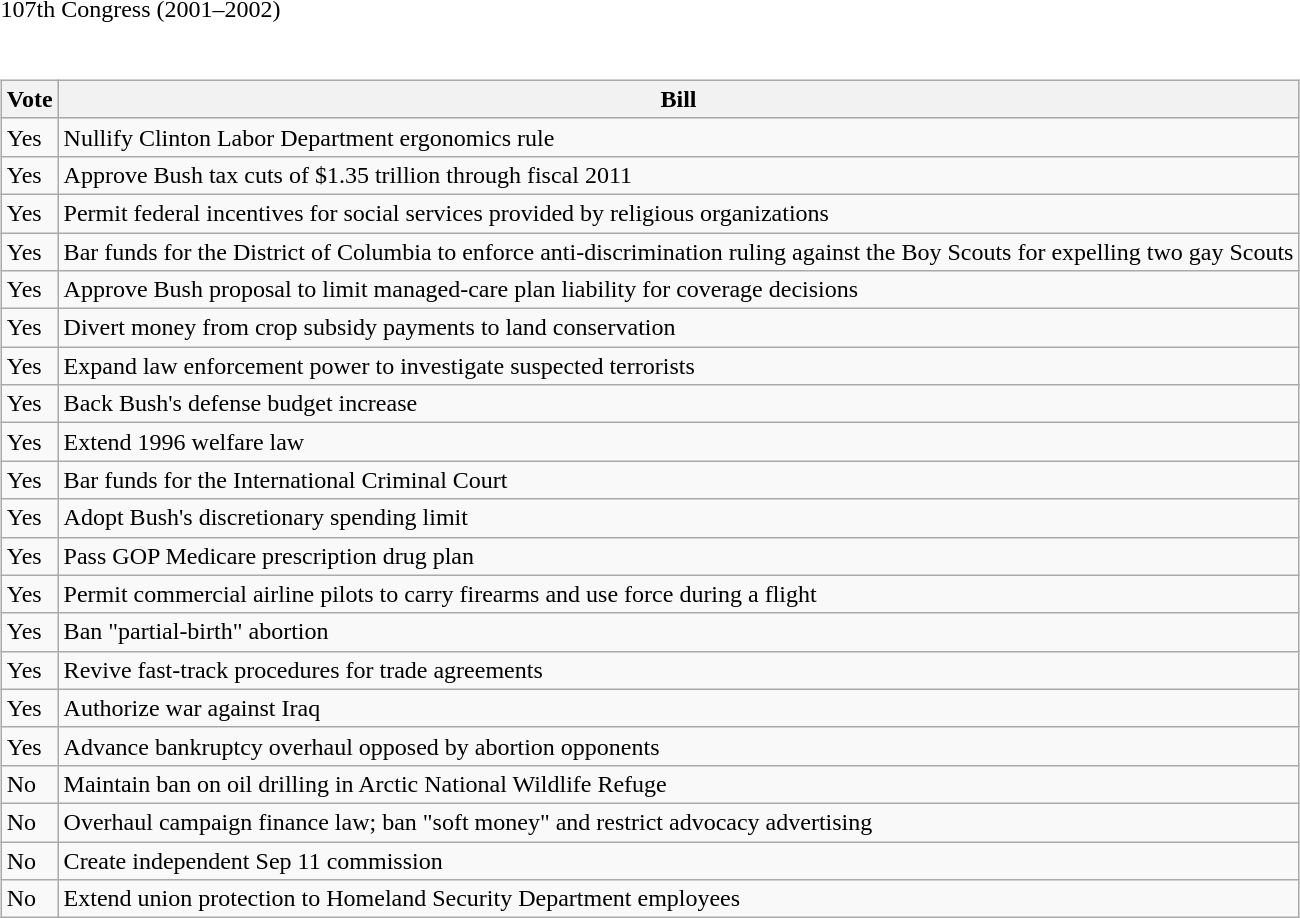<table>
<tr>
<td width="100%" align="left">107th Congress (2001–2002)</td>
</tr>
<tr valign="top">
<td><br><table class="wikitable collapsible collapsed" style="margin-left:auto;margin-right:auto;text-align:left">
<tr bgcolor="#ececec" valign=top>
<th>Vote</th>
<th>Bill</th>
</tr>
<tr>
<td align="left">Yes</td>
<td align="left">Nullify Clinton Labor Department ergonomics rule</td>
</tr>
<tr>
<td align="left">Yes</td>
<td align="left">Approve Bush tax cuts of $1.35 trillion through fiscal 2011</td>
</tr>
<tr>
<td align="left">Yes</td>
<td align="left">Permit federal incentives for social services provided by religious organizations</td>
</tr>
<tr>
<td align="left">Yes</td>
<td align="left">Bar funds for the District of Columbia to enforce anti-discrimination ruling against the Boy Scouts for expelling two gay Scouts</td>
</tr>
<tr>
<td align="left">Yes</td>
<td align="left">Approve Bush proposal to limit managed-care plan liability for coverage decisions</td>
</tr>
<tr>
<td align="left">Yes</td>
<td align="left">Divert money from crop subsidy payments to land conservation</td>
</tr>
<tr>
<td align="left">Yes</td>
<td align="left">Expand law enforcement power to investigate suspected terrorists</td>
</tr>
<tr>
<td align="left">Yes</td>
<td align="left">Back Bush's defense budget increase</td>
</tr>
<tr>
<td align="left">Yes</td>
<td align="left">Extend 1996 welfare law</td>
</tr>
<tr>
<td align="left">Yes</td>
<td align="left">Bar funds for the International Criminal Court</td>
</tr>
<tr>
<td align="left">Yes</td>
<td align="left">Adopt Bush's discretionary spending limit</td>
</tr>
<tr>
<td align="left">Yes</td>
<td align="left">Pass GOP Medicare prescription drug plan</td>
</tr>
<tr>
<td align="left">Yes</td>
<td align="left">Permit commercial airline pilots to carry firearms and use force during a flight</td>
</tr>
<tr>
<td align="left">Yes</td>
<td align="left">Ban "partial-birth" abortion</td>
</tr>
<tr>
<td align="left">Yes</td>
<td align="left">Revive fast-track procedures for trade agreements</td>
</tr>
<tr>
<td align="left">Yes</td>
<td align="left">Authorize war against Iraq</td>
</tr>
<tr>
<td align="left">Yes</td>
<td align="left">Advance bankruptcy overhaul opposed by abortion opponents</td>
</tr>
<tr>
<td align="left">No</td>
<td align="left">Maintain ban on oil drilling in Arctic National Wildlife Refuge</td>
</tr>
<tr>
<td align="left">No</td>
<td align="left">Overhaul campaign finance law; ban "soft money" and restrict advocacy advertising</td>
</tr>
<tr>
<td align="left">No</td>
<td align="left">Create independent Sep 11 commission</td>
</tr>
<tr>
<td align="left">No</td>
<td align="left">Extend union protection to Homeland Security Department employees</td>
</tr>
</table>
</td>
</tr>
</table>
